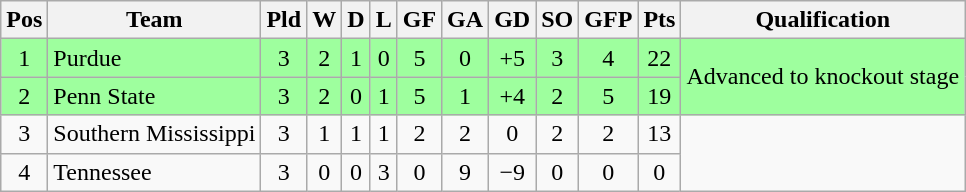<table class="wikitable" style="text-align:center">
<tr>
<th>Pos</th>
<th>Team</th>
<th>Pld</th>
<th>W</th>
<th>D</th>
<th>L</th>
<th>GF</th>
<th>GA</th>
<th>GD</th>
<th>SO</th>
<th>GFP</th>
<th>Pts</th>
<th>Qualification</th>
</tr>
<tr bgcolor="#9eff9e">
<td>1</td>
<td style="text-align:left">Purdue</td>
<td>3</td>
<td>2</td>
<td>1</td>
<td>0</td>
<td>5</td>
<td>0</td>
<td>+5</td>
<td>3</td>
<td>4</td>
<td>22</td>
<td rowspan="2">Advanced to knockout stage</td>
</tr>
<tr bgcolor="#9eff9e">
<td>2</td>
<td style="text-align:left">Penn State</td>
<td>3</td>
<td>2</td>
<td>0</td>
<td>1</td>
<td>5</td>
<td>1</td>
<td>+4</td>
<td>2</td>
<td>5</td>
<td>19</td>
</tr>
<tr>
<td>3</td>
<td style="text-align:left">Southern Mississippi</td>
<td>3</td>
<td>1</td>
<td>1</td>
<td>1</td>
<td>2</td>
<td>2</td>
<td>0</td>
<td>2</td>
<td>2</td>
<td>13</td>
<td rowspan="2"></td>
</tr>
<tr>
<td>4</td>
<td style="text-align:left">Tennessee</td>
<td>3</td>
<td>0</td>
<td>0</td>
<td>3</td>
<td>0</td>
<td>9</td>
<td>−9</td>
<td>0</td>
<td>0</td>
<td>0</td>
</tr>
</table>
